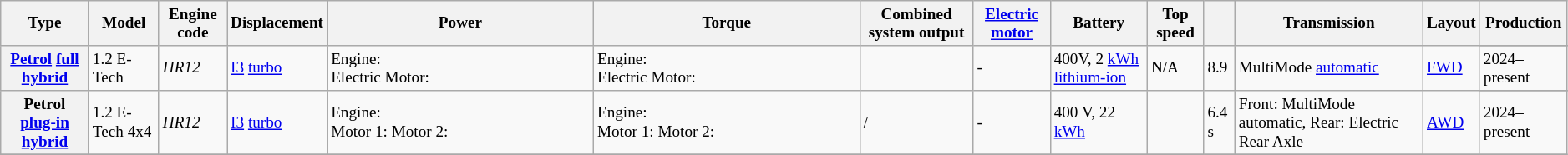<table class="wikitable" style="text-align:left; font-size:80%;">
<tr>
<th>Type</th>
<th>Model</th>
<th>Engine code</th>
<th>Displacement</th>
<th width="17%">Power</th>
<th width="17%">Torque</th>
<th>Combined system output</th>
<th><a href='#'>Electric motor</a></th>
<th>Battery</th>
<th>Top speed</th>
<th></th>
<th>Transmission</th>
<th>Layout</th>
<th>Production</th>
</tr>
<tr>
<th rowspan="2"><a href='#'>Petrol</a> <a href='#'>full hybrid</a></th>
<td rowspan="2">1.2 E-Tech</td>
<td rowspan="2"><em>HR12</em></td>
<td rowspan="2"> <a href='#'>I3</a> <a href='#'>turbo</a></td>
<td rowspan="2">Engine: <br>Electric Motor: </td>
<td rowspan="2">Engine: <br>Electric Motor: </td>
<td rowspan="2"></td>
<td rowspan="2">-</td>
<td rowspan="2">400V, 2 <a href='#'>kWh</a> <a href='#'>lithium-ion</a></td>
<td rowspan="2"> N/A</td>
<td rowspan="2">8.9</td>
<td rowspan="2">MultiMode <a href='#'>automatic</a></td>
<td rowspan="2"><a href='#'>FWD</a></td>
</tr>
<tr>
<td rowspan="1">2024–present</td>
</tr>
<tr>
<th rowspan="2">Petrol <a href='#'>plug-in hybrid</a></th>
<td rowspan="2">1.2 E-Tech 4x4</td>
<td rowspan="2"><em>HR12</em></td>
<td rowspan="2"> <a href='#'>I3</a> <a href='#'>turbo</a></td>
<td rowspan="2">Engine: <br>Motor 1: Motor 2: </td>
<td rowspan="2">Engine: <br>Motor 1: Motor 2: </td>
<td rowspan="2"> / </td>
<td rowspan="2">-</td>
<td rowspan="2">400 V, 22 <a href='#'>kWh</a></td>
<td rowspan="2"></td>
<td rowspan="2">6.4 s</td>
<td rowspan="2">Front: MultiMode automatic, Rear: Electric Rear Axle</td>
<td rowspan="2"><a href='#'>AWD</a></td>
</tr>
<tr>
<td rowspan="1">2024–present</td>
</tr>
<tr>
</tr>
</table>
